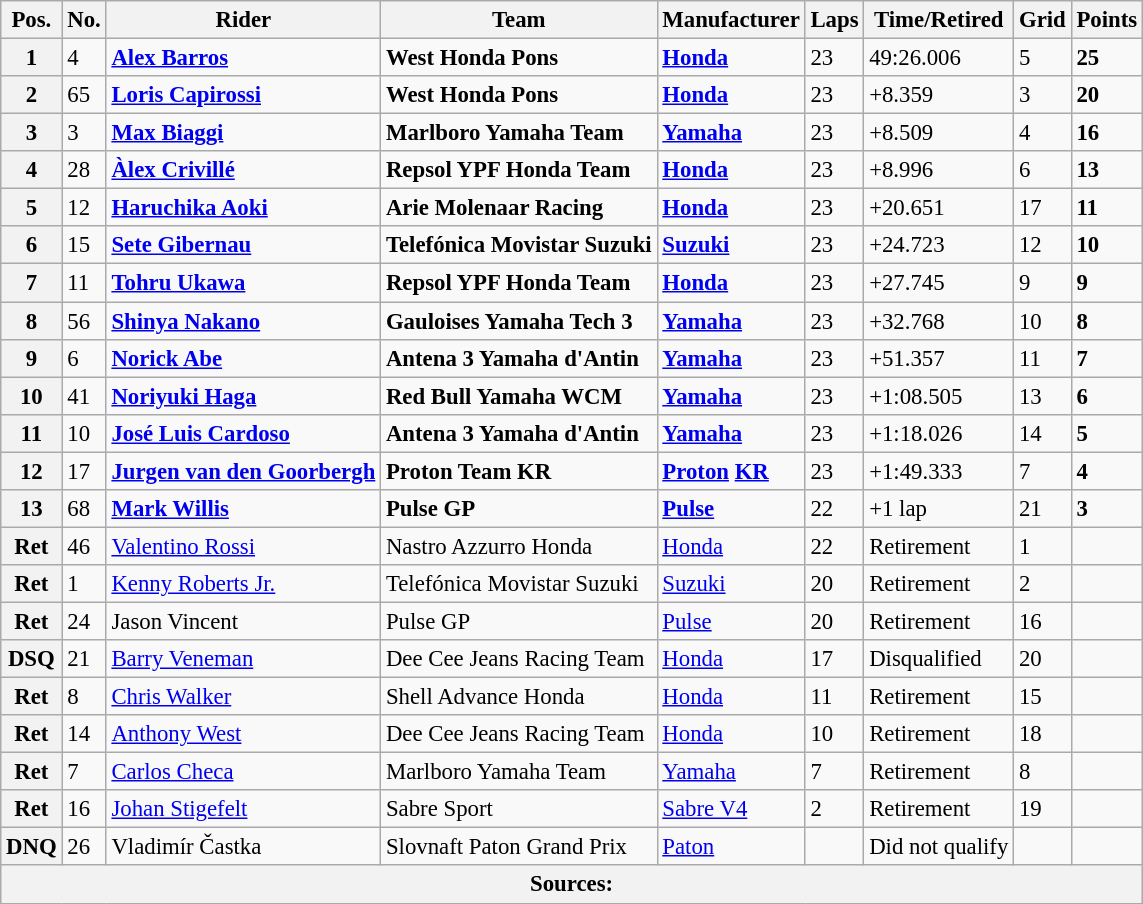<table class="wikitable" style="font-size: 95%;">
<tr>
<th>Pos.</th>
<th>No.</th>
<th>Rider</th>
<th>Team</th>
<th>Manufacturer</th>
<th>Laps</th>
<th>Time/Retired</th>
<th>Grid</th>
<th>Points</th>
</tr>
<tr>
<th>1</th>
<td>4</td>
<td> <strong><a href='#'>Alex Barros</a></strong></td>
<td><strong>West Honda Pons</strong></td>
<td><strong><a href='#'>Honda</a></strong></td>
<td>23</td>
<td>49:26.006</td>
<td>5</td>
<td><strong>25</strong></td>
</tr>
<tr>
<th>2</th>
<td>65</td>
<td> <strong><a href='#'>Loris Capirossi</a></strong></td>
<td><strong>West Honda Pons</strong></td>
<td><strong><a href='#'>Honda</a></strong></td>
<td>23</td>
<td>+8.359</td>
<td>3</td>
<td><strong>20</strong></td>
</tr>
<tr>
<th>3</th>
<td>3</td>
<td> <strong><a href='#'>Max Biaggi</a></strong></td>
<td><strong>Marlboro Yamaha Team</strong></td>
<td><strong><a href='#'>Yamaha</a></strong></td>
<td>23</td>
<td>+8.509</td>
<td>4</td>
<td><strong>16</strong></td>
</tr>
<tr>
<th>4</th>
<td>28</td>
<td> <strong><a href='#'>Àlex Crivillé</a></strong></td>
<td><strong>Repsol YPF Honda Team</strong></td>
<td><strong><a href='#'>Honda</a></strong></td>
<td>23</td>
<td>+8.996</td>
<td>6</td>
<td><strong>13</strong></td>
</tr>
<tr>
<th>5</th>
<td>12</td>
<td> <strong><a href='#'>Haruchika Aoki</a></strong></td>
<td><strong>Arie Molenaar Racing</strong></td>
<td><strong><a href='#'>Honda</a></strong></td>
<td>23</td>
<td>+20.651</td>
<td>17</td>
<td><strong>11</strong></td>
</tr>
<tr>
<th>6</th>
<td>15</td>
<td> <strong><a href='#'>Sete Gibernau</a></strong></td>
<td><strong>Telefónica Movistar Suzuki</strong></td>
<td><strong><a href='#'>Suzuki</a></strong></td>
<td>23</td>
<td>+24.723</td>
<td>12</td>
<td><strong>10</strong></td>
</tr>
<tr>
<th>7</th>
<td>11</td>
<td> <strong><a href='#'>Tohru Ukawa</a></strong></td>
<td><strong>Repsol YPF Honda Team</strong></td>
<td><strong><a href='#'>Honda</a></strong></td>
<td>23</td>
<td>+27.745</td>
<td>9</td>
<td><strong>9</strong></td>
</tr>
<tr>
<th>8</th>
<td>56</td>
<td> <strong><a href='#'>Shinya Nakano</a></strong></td>
<td><strong>Gauloises Yamaha Tech 3</strong></td>
<td><strong><a href='#'>Yamaha</a></strong></td>
<td>23</td>
<td>+32.768</td>
<td>10</td>
<td><strong>8</strong></td>
</tr>
<tr>
<th>9</th>
<td>6</td>
<td> <strong><a href='#'>Norick Abe</a></strong></td>
<td><strong>Antena 3 Yamaha d'Antin</strong></td>
<td><strong><a href='#'>Yamaha</a></strong></td>
<td>23</td>
<td>+51.357</td>
<td>11</td>
<td><strong>7</strong></td>
</tr>
<tr>
<th>10</th>
<td>41</td>
<td> <strong><a href='#'>Noriyuki Haga</a></strong></td>
<td><strong>Red Bull Yamaha WCM</strong></td>
<td><strong><a href='#'>Yamaha</a></strong></td>
<td>23</td>
<td>+1:08.505</td>
<td>13</td>
<td><strong>6</strong></td>
</tr>
<tr>
<th>11</th>
<td>10</td>
<td> <strong><a href='#'>José Luis Cardoso</a></strong></td>
<td><strong>Antena 3 Yamaha d'Antin</strong></td>
<td><strong><a href='#'>Yamaha</a></strong></td>
<td>23</td>
<td>+1:18.026</td>
<td>14</td>
<td><strong>5</strong></td>
</tr>
<tr>
<th>12</th>
<td>17</td>
<td> <strong><a href='#'>Jurgen van den Goorbergh</a></strong></td>
<td><strong>Proton Team KR</strong></td>
<td><strong><a href='#'>Proton</a> <a href='#'>KR</a></strong></td>
<td>23</td>
<td>+1:49.333</td>
<td>7</td>
<td><strong>4</strong></td>
</tr>
<tr>
<th>13</th>
<td>68</td>
<td> <strong><a href='#'>Mark Willis</a></strong></td>
<td><strong>Pulse GP</strong></td>
<td><strong><a href='#'>Pulse</a></strong></td>
<td>22</td>
<td>+1 lap</td>
<td>21</td>
<td><strong>3</strong></td>
</tr>
<tr>
<th>Ret</th>
<td>46</td>
<td> <a href='#'>Valentino Rossi</a></td>
<td>Nastro Azzurro Honda</td>
<td><a href='#'>Honda</a></td>
<td>22</td>
<td>Retirement</td>
<td>1</td>
<td></td>
</tr>
<tr>
<th>Ret</th>
<td>1</td>
<td> <a href='#'>Kenny Roberts Jr.</a></td>
<td>Telefónica Movistar Suzuki</td>
<td><a href='#'>Suzuki</a></td>
<td>20</td>
<td>Retirement</td>
<td>2</td>
<td></td>
</tr>
<tr>
<th>Ret</th>
<td>24</td>
<td> Jason Vincent</td>
<td>Pulse GP</td>
<td><a href='#'>Pulse</a></td>
<td>20</td>
<td>Retirement</td>
<td>16</td>
<td></td>
</tr>
<tr>
<th>DSQ</th>
<td>21</td>
<td> <a href='#'>Barry Veneman</a></td>
<td>Dee Cee Jeans Racing Team</td>
<td><a href='#'>Honda</a></td>
<td>17</td>
<td>Disqualified</td>
<td>20</td>
<td></td>
</tr>
<tr>
<th>Ret</th>
<td>8</td>
<td> <a href='#'>Chris Walker</a></td>
<td>Shell Advance Honda</td>
<td><a href='#'>Honda</a></td>
<td>11</td>
<td>Retirement</td>
<td>15</td>
<td></td>
</tr>
<tr>
<th>Ret</th>
<td>14</td>
<td> <a href='#'>Anthony West</a></td>
<td>Dee Cee Jeans Racing Team</td>
<td><a href='#'>Honda</a></td>
<td>10</td>
<td>Retirement</td>
<td>18</td>
<td></td>
</tr>
<tr>
<th>Ret</th>
<td>7</td>
<td> <a href='#'>Carlos Checa</a></td>
<td>Marlboro Yamaha Team</td>
<td><a href='#'>Yamaha</a></td>
<td>7</td>
<td>Retirement</td>
<td>8</td>
<td></td>
</tr>
<tr>
<th>Ret</th>
<td>16</td>
<td> <a href='#'>Johan Stigefelt</a></td>
<td>Sabre Sport</td>
<td><a href='#'>Sabre V4</a></td>
<td>2</td>
<td>Retirement</td>
<td>19</td>
<td></td>
</tr>
<tr>
<th>DNQ</th>
<td>26</td>
<td> Vladimír Častka</td>
<td>Slovnaft Paton Grand Prix</td>
<td><a href='#'>Paton</a></td>
<td></td>
<td>Did not qualify</td>
<td></td>
<td></td>
</tr>
<tr>
<th colspan=9>Sources: </th>
</tr>
</table>
